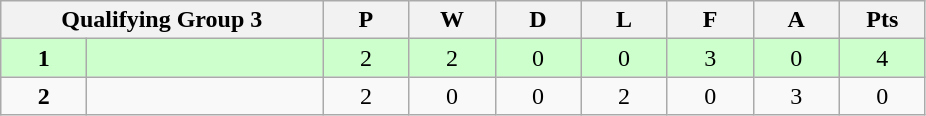<table class="wikitable">
<tr>
<th colspan="2">Qualifying Group 3</th>
<th rowspan="1">P</th>
<th rowspan="1">W</th>
<th colspan="1">D</th>
<th colspan="1">L</th>
<th colspan="1">F</th>
<th colspan="1">A</th>
<th colspan="1">Pts</th>
</tr>
<tr style="background:#ccffcc;">
<td align=center width="50"><strong>1</strong></td>
<td width="150"><strong></strong></td>
<td align=center width="50">2</td>
<td align=center width="50">2</td>
<td align=center width="50">0</td>
<td align=center width="50">0</td>
<td align=center width="50">3</td>
<td align=center width="50">0</td>
<td align=center width="50">4</td>
</tr>
<tr>
<td align=center><strong>2</strong></td>
<td></td>
<td align=center>2</td>
<td align=center>0</td>
<td align=center>0</td>
<td align=center>2</td>
<td align=center>0</td>
<td align=center>3</td>
<td align=center>0</td>
</tr>
</table>
